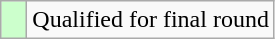<table class="wikitable">
<tr>
<td style="width:10px; background:#cfc"></td>
<td>Qualified for final round</td>
</tr>
</table>
